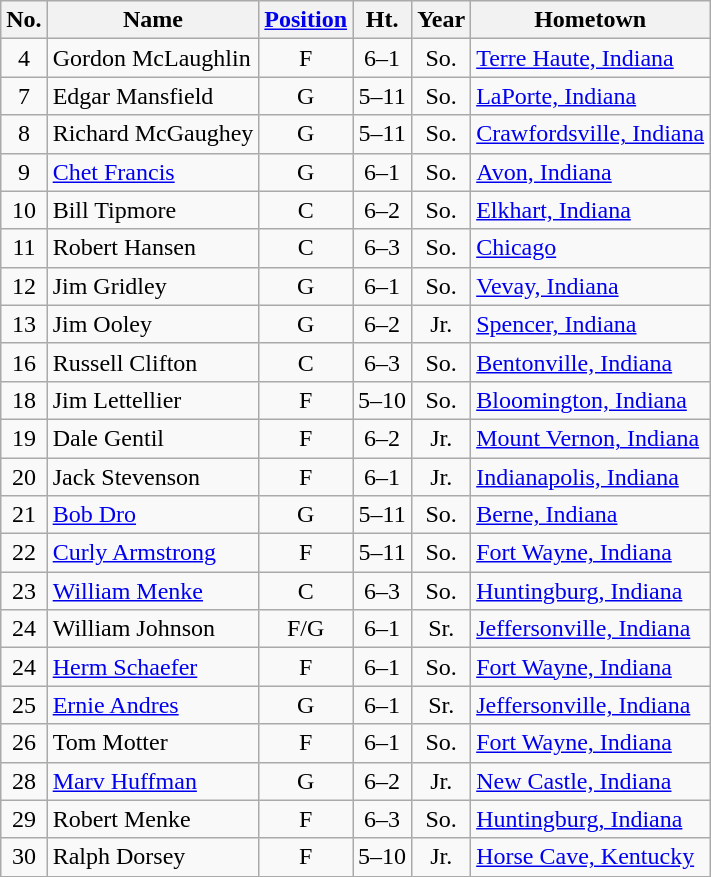<table class="wikitable" style="text-align:center">
<tr>
<th>No.</th>
<th>Name</th>
<th><a href='#'>Position</a></th>
<th>Ht.</th>
<th>Year</th>
<th>Hometown</th>
</tr>
<tr>
<td>4</td>
<td style="text-align:left">Gordon McLaughlin</td>
<td>F</td>
<td>6–1</td>
<td>So.</td>
<td style="text-align:left"><a href='#'>Terre Haute, Indiana</a></td>
</tr>
<tr>
<td>7</td>
<td style="text-align:left">Edgar Mansfield</td>
<td>G</td>
<td>5–11</td>
<td>So.</td>
<td style="text-align:left"><a href='#'>LaPorte, Indiana</a></td>
</tr>
<tr>
<td>8</td>
<td style="text-align:left">Richard McGaughey</td>
<td>G</td>
<td>5–11</td>
<td>So.</td>
<td style="text-align:left"><a href='#'>Crawfordsville, Indiana</a></td>
</tr>
<tr>
<td>9</td>
<td style="text-align:left"><a href='#'>Chet Francis</a></td>
<td>G</td>
<td>6–1</td>
<td>So.</td>
<td style="text-align:left"><a href='#'>Avon, Indiana</a></td>
</tr>
<tr>
<td>10</td>
<td style="text-align:left">Bill Tipmore</td>
<td>C</td>
<td>6–2</td>
<td>So.</td>
<td style="text-align:left"><a href='#'>Elkhart, Indiana</a></td>
</tr>
<tr>
<td>11</td>
<td style="text-align:left">Robert Hansen</td>
<td>C</td>
<td>6–3</td>
<td>So.</td>
<td style="text-align:left"><a href='#'>Chicago</a></td>
</tr>
<tr>
<td>12</td>
<td style="text-align:left">Jim Gridley</td>
<td>G</td>
<td>6–1</td>
<td>So.</td>
<td style="text-align:left"><a href='#'>Vevay, Indiana</a></td>
</tr>
<tr>
<td>13</td>
<td style="text-align:left">Jim Ooley</td>
<td>G</td>
<td>6–2</td>
<td>Jr.</td>
<td style="text-align:left"><a href='#'>Spencer, Indiana</a></td>
</tr>
<tr>
<td>16</td>
<td style="text-align:left">Russell Clifton</td>
<td>C</td>
<td>6–3</td>
<td>So.</td>
<td style="text-align:left"><a href='#'>Bentonville, Indiana</a></td>
</tr>
<tr>
<td>18</td>
<td style="text-align:left">Jim Lettellier</td>
<td>F</td>
<td>5–10</td>
<td>So.</td>
<td style="text-align:left"><a href='#'>Bloomington, Indiana</a></td>
</tr>
<tr>
<td>19</td>
<td style="text-align:left">Dale Gentil</td>
<td>F</td>
<td>6–2</td>
<td>Jr.</td>
<td style="text-align:left"><a href='#'>Mount Vernon, Indiana</a></td>
</tr>
<tr>
<td>20</td>
<td style="text-align:left">Jack Stevenson</td>
<td>F</td>
<td>6–1</td>
<td>Jr.</td>
<td style="text-align:left"><a href='#'>Indianapolis, Indiana</a></td>
</tr>
<tr>
<td>21</td>
<td style="text-align:left"><a href='#'>Bob Dro</a></td>
<td>G</td>
<td>5–11</td>
<td>So.</td>
<td style="text-align:left"><a href='#'>Berne, Indiana</a></td>
</tr>
<tr>
<td>22</td>
<td style="text-align:left"><a href='#'>Curly Armstrong</a></td>
<td>F</td>
<td>5–11</td>
<td>So.</td>
<td style="text-align:left"><a href='#'>Fort Wayne, Indiana</a></td>
</tr>
<tr>
<td>23</td>
<td style="text-align:left"><a href='#'>William Menke</a></td>
<td>C</td>
<td>6–3</td>
<td>So.</td>
<td style="text-align:left"><a href='#'>Huntingburg, Indiana</a></td>
</tr>
<tr>
<td>24</td>
<td style="text-align:left">William Johnson</td>
<td>F/G</td>
<td>6–1</td>
<td>Sr.</td>
<td style="text-align:left"><a href='#'>Jeffersonville, Indiana</a></td>
</tr>
<tr>
<td>24</td>
<td style="text-align:left"><a href='#'>Herm Schaefer</a></td>
<td>F</td>
<td>6–1</td>
<td>So.</td>
<td style="text-align:left"><a href='#'>Fort Wayne, Indiana</a></td>
</tr>
<tr>
<td>25</td>
<td style="text-align:left"><a href='#'>Ernie Andres</a></td>
<td>G</td>
<td>6–1</td>
<td>Sr.</td>
<td style="text-align:left"><a href='#'>Jeffersonville, Indiana</a></td>
</tr>
<tr>
<td>26</td>
<td style="text-align:left">Tom Motter</td>
<td>F</td>
<td>6–1</td>
<td>So.</td>
<td style="text-align:left"><a href='#'>Fort Wayne, Indiana</a></td>
</tr>
<tr>
<td>28</td>
<td style="text-align:left"><a href='#'>Marv Huffman</a></td>
<td>G</td>
<td>6–2</td>
<td>Jr.</td>
<td style="text-align:left"><a href='#'>New Castle, Indiana</a></td>
</tr>
<tr>
<td>29</td>
<td style="text-align:left">Robert Menke</td>
<td>F</td>
<td>6–3</td>
<td>So.</td>
<td style="text-align:left"><a href='#'>Huntingburg, Indiana</a></td>
</tr>
<tr>
<td>30</td>
<td style="text-align:left">Ralph Dorsey</td>
<td>F</td>
<td>5–10</td>
<td>Jr.</td>
<td style="text-align:left"><a href='#'>Horse Cave, Kentucky</a></td>
</tr>
</table>
